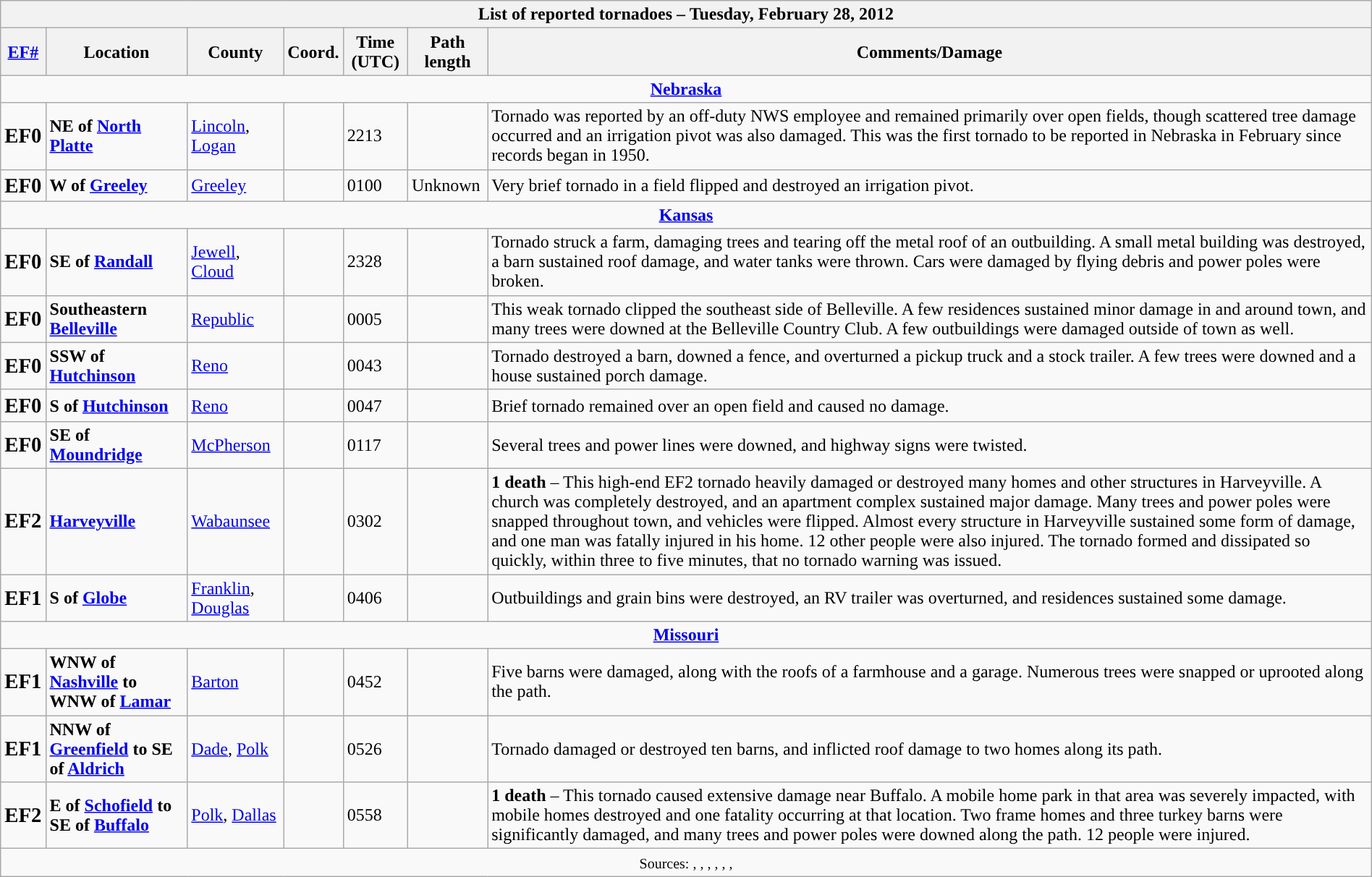<table class="wikitable collapsible" style="width:100%;">
<tr>
<th colspan="7">List of reported tornadoes – Tuesday, February 28, 2012</th>
</tr>
<tr>
<th><a href='#'>EF#</a></th>
<th>Location</th>
<th>County</th>
<th>Coord.</th>
<th>Time (UTC)</th>
<th>Path length</th>
<th>Comments/Damage</th>
</tr>
<tr>
<td colspan="7" style="text-align:center;"><strong><a href='#'>Nebraska</a></strong></td>
</tr>
<tr>
<td><big><strong>EF0</strong></big></td>
<td><strong>NE of <a href='#'>North Platte</a></strong></td>
<td><a href='#'>Lincoln</a>, <a href='#'>Logan</a></td>
<td></td>
<td>2213</td>
<td></td>
<td>Tornado was reported by an off-duty NWS employee and remained primarily over open fields, though scattered tree damage occurred and an irrigation pivot was also damaged. This was the first tornado to be reported in Nebraska in February since records began in 1950.</td>
</tr>
<tr>
<td><big><strong>EF0</strong></big></td>
<td><strong>W of <a href='#'>Greeley</a></strong></td>
<td><a href='#'>Greeley</a></td>
<td></td>
<td>0100</td>
<td>Unknown</td>
<td>Very brief tornado in a field flipped and destroyed an irrigation pivot.</td>
</tr>
<tr>
<td colspan="7" style="text-align:center;"><strong><a href='#'>Kansas</a></strong></td>
</tr>
<tr>
<td><big><strong>EF0</strong></big></td>
<td><strong>SE of <a href='#'>Randall</a></strong></td>
<td><a href='#'>Jewell</a>, <a href='#'>Cloud</a></td>
<td></td>
<td>2328</td>
<td></td>
<td>Tornado struck a farm, damaging trees and tearing off the metal roof of an outbuilding. A small metal building was destroyed, a barn sustained roof damage, and water tanks were thrown. Cars were damaged by flying debris and power poles were broken.</td>
</tr>
<tr>
<td><big><strong>EF0</strong></big></td>
<td><strong>Southeastern <a href='#'>Belleville</a></strong></td>
<td><a href='#'>Republic</a></td>
<td></td>
<td>0005</td>
<td></td>
<td>This weak tornado clipped the southeast side of Belleville. A few residences sustained minor damage in and around town, and many trees were downed at the Belleville Country Club. A few outbuildings were damaged outside of town as well.</td>
</tr>
<tr>
<td><big><strong>EF0</strong></big></td>
<td><strong>SSW of <a href='#'>Hutchinson</a></strong></td>
<td><a href='#'>Reno</a></td>
<td></td>
<td>0043</td>
<td></td>
<td>Tornado destroyed a barn, downed a fence, and overturned a pickup truck and a stock trailer. A few trees were downed and a house sustained porch damage.</td>
</tr>
<tr>
<td><big><strong>EF0</strong></big></td>
<td><strong>S of <a href='#'>Hutchinson</a></strong></td>
<td><a href='#'>Reno</a></td>
<td></td>
<td>0047</td>
<td></td>
<td>Brief tornado remained over an open field and caused no damage.</td>
</tr>
<tr>
<td><big><strong>EF0</strong></big></td>
<td><strong>SE of <a href='#'>Moundridge</a></strong></td>
<td><a href='#'>McPherson</a></td>
<td></td>
<td>0117</td>
<td></td>
<td>Several trees and power lines were downed, and highway signs were twisted.</td>
</tr>
<tr>
<td><big><strong>EF2</strong></big></td>
<td><strong><a href='#'>Harveyville</a></strong></td>
<td><a href='#'>Wabaunsee</a></td>
<td></td>
<td>0302</td>
<td></td>
<td><strong>1 death</strong> – This high-end EF2 tornado heavily damaged or destroyed many homes and other structures in Harveyville. A church was completely destroyed, and an apartment complex sustained major damage. Many trees and power poles were snapped throughout town, and vehicles were flipped. Almost every structure in Harveyville sustained some form of damage, and one man was fatally injured in his home. 12 other people were also injured. The tornado formed and dissipated so quickly, within three to five minutes, that no tornado warning was issued.</td>
</tr>
<tr>
<td><big><strong>EF1</strong></big></td>
<td><strong>S of <a href='#'>Globe</a></strong></td>
<td><a href='#'>Franklin</a>, <a href='#'>Douglas</a></td>
<td></td>
<td>0406</td>
<td></td>
<td>Outbuildings and grain bins were destroyed, an RV trailer was overturned, and residences sustained some damage.</td>
</tr>
<tr>
<td colspan="7" style="text-align:center;"><strong><a href='#'>Missouri</a></strong></td>
</tr>
<tr>
<td><big><strong>EF1</strong></big></td>
<td><strong>WNW of <a href='#'>Nashville</a> to WNW of <a href='#'>Lamar</a></strong></td>
<td><a href='#'>Barton</a></td>
<td></td>
<td>0452</td>
<td></td>
<td>Five barns were damaged, along with the roofs of a farmhouse and a garage. Numerous trees were snapped or uprooted along the path.</td>
</tr>
<tr>
<td><big><strong>EF1</strong></big></td>
<td><strong>NNW of <a href='#'>Greenfield</a> to SE of <a href='#'>Aldrich</a></strong></td>
<td><a href='#'>Dade</a>, <a href='#'>Polk</a></td>
<td></td>
<td>0526</td>
<td></td>
<td>Tornado damaged or destroyed ten barns, and inflicted roof damage to two homes along its path.</td>
</tr>
<tr>
<td><big><strong>EF2</strong></big></td>
<td><strong>E of <a href='#'>Schofield</a> to SE of <a href='#'>Buffalo</a></strong></td>
<td><a href='#'>Polk</a>, <a href='#'>Dallas</a></td>
<td></td>
<td>0558</td>
<td></td>
<td><strong>1 death</strong> – This tornado caused extensive damage near Buffalo. A mobile home park in that area was severely impacted, with mobile homes destroyed and one fatality occurring at that location. Two frame homes and three turkey barns were significantly damaged, and many trees and power poles were downed along the path. 12 people were injured.</td>
</tr>
<tr>
<td colspan="7" style="text-align:center;"><small>Sources: , , , , , , </small></td>
</tr>
</table>
